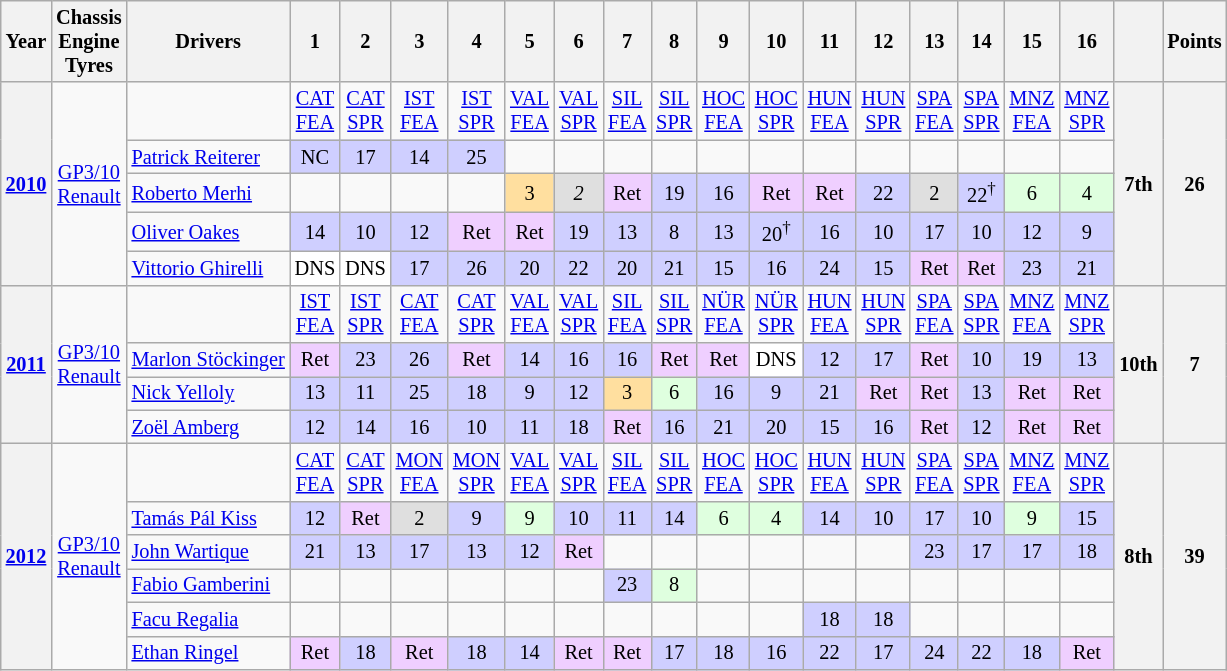<table class="wikitable" style="text-align:center; font-size:85%;">
<tr>
<th>Year</th>
<th>Chassis<br>Engine<br>Tyres</th>
<th>Drivers</th>
<th>1</th>
<th>2</th>
<th>3</th>
<th>4</th>
<th>5</th>
<th>6</th>
<th>7</th>
<th>8</th>
<th>9</th>
<th>10</th>
<th>11</th>
<th>12</th>
<th>13</th>
<th>14</th>
<th>15</th>
<th>16</th>
<th></th>
<th>Points</th>
</tr>
<tr>
<th rowspan=5><a href='#'>2010</a></th>
<td rowspan=5><a href='#'>GP3/10</a><br><a href='#'>Renault</a><br></td>
<td></td>
<td><a href='#'>CAT<br>FEA</a></td>
<td><a href='#'>CAT<br>SPR</a></td>
<td><a href='#'>IST<br>FEA</a></td>
<td><a href='#'>IST<br>SPR</a></td>
<td><a href='#'>VAL<br>FEA</a></td>
<td><a href='#'>VAL<br>SPR</a></td>
<td><a href='#'>SIL<br>FEA</a></td>
<td><a href='#'>SIL<br>SPR</a></td>
<td><a href='#'>HOC<br>FEA</a></td>
<td><a href='#'>HOC<br>SPR</a></td>
<td><a href='#'>HUN<br>FEA</a></td>
<td><a href='#'>HUN<br>SPR</a></td>
<td><a href='#'>SPA<br>FEA</a></td>
<td><a href='#'>SPA<br>SPR</a></td>
<td><a href='#'>MNZ<br>FEA</a></td>
<td><a href='#'>MNZ<br>SPR</a></td>
<th rowspan=5>7th</th>
<th rowspan=5>26</th>
</tr>
<tr>
<td align="left"> <a href='#'>Patrick Reiterer</a></td>
<td bgcolor="#CFCFFF">NC</td>
<td bgcolor="#CFCFFF">17</td>
<td bgcolor="#CFCFFF">14</td>
<td bgcolor="#CFCFFF">25</td>
<td></td>
<td></td>
<td></td>
<td></td>
<td></td>
<td></td>
<td></td>
<td></td>
<td></td>
<td></td>
<td></td>
<td></td>
</tr>
<tr>
<td align="left"> <a href='#'>Roberto Merhi</a></td>
<td></td>
<td></td>
<td></td>
<td></td>
<td bgcolor="#FFDF9F">3</td>
<td bgcolor="#DFDFDF"><em>2</em></td>
<td bgcolor="#EFCFFF">Ret</td>
<td bgcolor="#CFCFFF">19</td>
<td bgcolor="#CFCFFF">16</td>
<td bgcolor="#EFCFFF">Ret</td>
<td bgcolor="#EFCFFF">Ret</td>
<td bgcolor="#CFCFFF">22</td>
<td bgcolor="#DFDFDF">2</td>
<td bgcolor="#CFCFFF">22<sup>†</sup></td>
<td bgcolor="#DFFFDF">6</td>
<td bgcolor="#DFFFDF">4</td>
</tr>
<tr>
<td align="left"> <a href='#'>Oliver Oakes</a></td>
<td bgcolor="#CFCFFF">14</td>
<td bgcolor="#CFCFFF">10</td>
<td bgcolor="#CFCFFF">12</td>
<td bgcolor="#EFCFFF">Ret</td>
<td bgcolor="#EFCFFF">Ret</td>
<td bgcolor="#CFCFFF">19</td>
<td bgcolor="#CFCFFF">13</td>
<td bgcolor="#CFCFFF">8</td>
<td bgcolor="#CFCFFF">13</td>
<td bgcolor="#CFCFFF">20<sup>†</sup></td>
<td bgcolor="#CFCFFF">16</td>
<td bgcolor="#CFCFFF">10</td>
<td bgcolor="#CFCFFF">17</td>
<td bgcolor="#CFCFFF">10</td>
<td bgcolor="#CFCFFF">12</td>
<td bgcolor="#CFCFFF">9</td>
</tr>
<tr>
<td align="left"> <a href='#'>Vittorio Ghirelli</a></td>
<td bgcolor="#FFFFFF">DNS</td>
<td bgcolor="#FFFFFF">DNS</td>
<td bgcolor="#CFCFFF">17</td>
<td bgcolor="#CFCFFF">26</td>
<td bgcolor="#CFCFFF">20</td>
<td bgcolor="#CFCFFF">22</td>
<td bgcolor="#CFCFFF">20</td>
<td bgcolor="#CFCFFF">21</td>
<td bgcolor="#CFCFFF">15</td>
<td bgcolor="#CFCFFF">16</td>
<td bgcolor="#CFCFFF">24</td>
<td bgcolor="#CFCFFF">15</td>
<td bgcolor="#EFCFFF">Ret</td>
<td bgcolor="#EFCFFF">Ret</td>
<td bgcolor="#CFCFFF">23</td>
<td bgcolor="#CFCFFF">21</td>
</tr>
<tr>
<th rowspan=4><a href='#'>2011</a></th>
<td rowspan=4><a href='#'>GP3/10</a><br><a href='#'>Renault</a><br></td>
<td></td>
<td><a href='#'>IST<br>FEA</a></td>
<td><a href='#'>IST<br>SPR</a></td>
<td><a href='#'>CAT<br>FEA</a></td>
<td><a href='#'>CAT<br>SPR</a></td>
<td><a href='#'>VAL<br>FEA</a></td>
<td><a href='#'>VAL<br>SPR</a></td>
<td><a href='#'>SIL<br>FEA</a></td>
<td><a href='#'>SIL<br>SPR</a></td>
<td><a href='#'>NÜR<br>FEA</a></td>
<td><a href='#'>NÜR<br>SPR</a></td>
<td><a href='#'>HUN<br>FEA</a></td>
<td><a href='#'>HUN<br>SPR</a></td>
<td><a href='#'>SPA<br>FEA</a></td>
<td><a href='#'>SPA<br>SPR</a></td>
<td><a href='#'>MNZ<br>FEA</a></td>
<td><a href='#'>MNZ<br>SPR</a></td>
<th rowspan=4>10th</th>
<th rowspan=4>7</th>
</tr>
<tr>
<td align="left"> <a href='#'>Marlon Stöckinger</a></td>
<td bgcolor="#EFCFFF">Ret</td>
<td bgcolor="#CFCFFF">23</td>
<td bgcolor="#CFCFFF">26</td>
<td bgcolor="#EFCFFF">Ret</td>
<td bgcolor="#CFCFFF">14</td>
<td bgcolor="#CFCFFF">16</td>
<td bgcolor="#CFCFFF">16</td>
<td bgcolor="#EFCFFF">Ret</td>
<td bgcolor="#EFCFFF">Ret</td>
<td bgcolor="#FFFFFF">DNS</td>
<td bgcolor="#CFCFFF">12</td>
<td bgcolor="#CFCFFF">17</td>
<td bgcolor="#EFCFFF">Ret</td>
<td bgcolor="#CFCFFF">10</td>
<td bgcolor="#CFCFFF">19</td>
<td bgcolor="#CFCFFF">13</td>
</tr>
<tr>
<td align="left"> <a href='#'>Nick Yelloly</a></td>
<td bgcolor="#CFCFFF">13</td>
<td bgcolor="#CFCFFF">11</td>
<td bgcolor="#CFCFFF">25</td>
<td bgcolor="#CFCFFF">18</td>
<td bgcolor="#CFCFFF">9</td>
<td bgcolor="#CFCFFF">12</td>
<td bgcolor="#FFDF9F">3</td>
<td bgcolor="#DFFFDF">6</td>
<td bgcolor="#CFCFFF">16</td>
<td bgcolor="#CFCFFF">9</td>
<td bgcolor="#CFCFFF">21</td>
<td bgcolor="#EFCFFF">Ret</td>
<td bgcolor="#EFCFFF">Ret</td>
<td bgcolor="#CFCFFF">13</td>
<td bgcolor="#EFCFFF">Ret</td>
<td bgcolor="#EFCFFF">Ret</td>
</tr>
<tr>
<td align="left"> <a href='#'>Zoël Amberg</a></td>
<td bgcolor="#CFCFFF">12</td>
<td bgcolor="#CFCFFF">14</td>
<td bgcolor="#CFCFFF">16</td>
<td bgcolor="#CFCFFF">10</td>
<td bgcolor="#CFCFFF">11</td>
<td bgcolor="#CFCFFF">18</td>
<td bgcolor="#EFCFFF">Ret</td>
<td bgcolor="#CFCFFF">16</td>
<td bgcolor="#CFCFFF">21</td>
<td bgcolor="#CFCFFF">20</td>
<td bgcolor="#CFCFFF">15</td>
<td bgcolor="#CFCFFF">16</td>
<td bgcolor="#EFCFFF">Ret</td>
<td bgcolor="#CFCFFF">12</td>
<td bgcolor="#EFCFFF">Ret</td>
<td bgcolor="#EFCFFF">Ret</td>
</tr>
<tr>
<th rowspan=6><a href='#'>2012</a></th>
<td rowspan=6><a href='#'>GP3/10</a><br><a href='#'>Renault</a><br></td>
<td></td>
<td><a href='#'>CAT<br>FEA</a></td>
<td><a href='#'>CAT<br>SPR</a></td>
<td><a href='#'>MON<br>FEA</a></td>
<td><a href='#'>MON<br>SPR</a></td>
<td><a href='#'>VAL<br>FEA</a></td>
<td><a href='#'>VAL<br>SPR</a></td>
<td><a href='#'>SIL<br>FEA</a></td>
<td><a href='#'>SIL<br>SPR</a></td>
<td><a href='#'>HOC<br>FEA</a></td>
<td><a href='#'>HOC<br>SPR</a></td>
<td><a href='#'>HUN<br>FEA</a></td>
<td><a href='#'>HUN<br>SPR</a></td>
<td><a href='#'>SPA<br>FEA</a></td>
<td><a href='#'>SPA<br>SPR</a></td>
<td><a href='#'>MNZ<br>FEA</a></td>
<td><a href='#'>MNZ<br>SPR</a></td>
<th rowspan=6>8th</th>
<th rowspan=6>39</th>
</tr>
<tr>
<td align="left"> <a href='#'>Tamás Pál Kiss</a></td>
<td bgcolor="#CFCFFF">12</td>
<td bgcolor="#EFCFFF">Ret</td>
<td bgcolor="#DFDFDF">2</td>
<td bgcolor="#CFCFFF">9</td>
<td bgcolor="#DFFFDF">9</td>
<td bgcolor="#CFCFFF">10</td>
<td bgcolor="#CFCFFF">11</td>
<td bgcolor="#CFCFFF">14</td>
<td bgcolor="#DFFFDF">6</td>
<td bgcolor="#DFFFDF">4</td>
<td bgcolor="#CFCFFF">14</td>
<td bgcolor="#CFCFFF">10</td>
<td bgcolor="#CFCFFF">17</td>
<td bgcolor="#CFCFFF">10</td>
<td bgcolor="#DFFFDF">9</td>
<td bgcolor="#CFCFFF">15</td>
</tr>
<tr>
<td align="left"> <a href='#'>John Wartique</a></td>
<td bgcolor="#CFCFFF">21</td>
<td bgcolor="#CFCFFF">13</td>
<td bgcolor="#CFCFFF">17</td>
<td bgcolor="#CFCFFF">13</td>
<td bgcolor="#CFCFFF">12</td>
<td bgcolor="#EFCFFF">Ret</td>
<td></td>
<td></td>
<td></td>
<td></td>
<td></td>
<td></td>
<td bgcolor="#CFCFFF">23</td>
<td bgcolor="#CFCFFF">17</td>
<td bgcolor="#CFCFFF">17</td>
<td bgcolor="#CFCFFF">18</td>
</tr>
<tr>
<td align="left"> <a href='#'>Fabio Gamberini</a></td>
<td></td>
<td></td>
<td></td>
<td></td>
<td></td>
<td></td>
<td bgcolor="#CFCFFF">23</td>
<td bgcolor="#DFFFDF">8</td>
<td></td>
<td></td>
<td></td>
<td></td>
<td></td>
<td></td>
<td></td>
<td></td>
</tr>
<tr>
<td align="left"> <a href='#'>Facu Regalia</a></td>
<td></td>
<td></td>
<td></td>
<td></td>
<td></td>
<td></td>
<td></td>
<td></td>
<td></td>
<td></td>
<td bgcolor="#CFCFFF">18</td>
<td bgcolor="#CFCFFF">18</td>
<td></td>
<td></td>
<td></td>
<td></td>
</tr>
<tr>
<td align="left"> <a href='#'>Ethan Ringel</a></td>
<td bgcolor="#EFCFFF">Ret</td>
<td bgcolor="#CFCFFF">18</td>
<td bgcolor="#EFCFFF">Ret</td>
<td bgcolor="#CFCFFF">18</td>
<td bgcolor="#CFCFFF">14</td>
<td bgcolor="#EFCFFF">Ret</td>
<td bgcolor="#EFCFFF">Ret</td>
<td bgcolor="#CFCFFF">17</td>
<td bgcolor="#CFCFFF">18</td>
<td bgcolor="#CFCFFF">16</td>
<td bgcolor="#CFCFFF">22</td>
<td bgcolor="#CFCFFF">17</td>
<td bgcolor="#CFCFFF">24</td>
<td bgcolor="#CFCFFF">22</td>
<td bgcolor="#CFCFFF">18</td>
<td bgcolor="#EFCFFF">Ret</td>
</tr>
</table>
